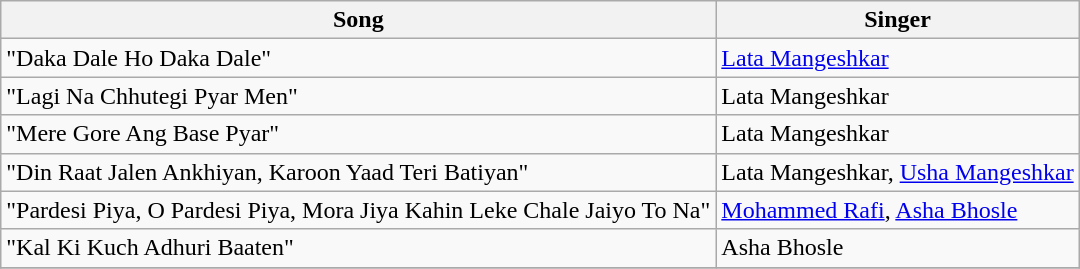<table class="wikitable">
<tr>
<th>Song</th>
<th>Singer</th>
</tr>
<tr>
<td>"Daka Dale Ho Daka Dale"</td>
<td><a href='#'>Lata Mangeshkar</a></td>
</tr>
<tr>
<td>"Lagi Na Chhutegi Pyar Men"</td>
<td>Lata Mangeshkar</td>
</tr>
<tr>
<td>"Mere Gore Ang Base Pyar"</td>
<td>Lata Mangeshkar</td>
</tr>
<tr>
<td>"Din Raat Jalen Ankhiyan, Karoon Yaad Teri Batiyan"</td>
<td>Lata Mangeshkar, <a href='#'>Usha Mangeshkar</a></td>
</tr>
<tr>
<td>"Pardesi Piya, O Pardesi Piya, Mora Jiya Kahin Leke Chale Jaiyo To Na"</td>
<td><a href='#'>Mohammed Rafi</a>, <a href='#'>Asha Bhosle</a></td>
</tr>
<tr>
<td>"Kal Ki Kuch Adhuri Baaten"</td>
<td>Asha Bhosle</td>
</tr>
<tr>
</tr>
</table>
